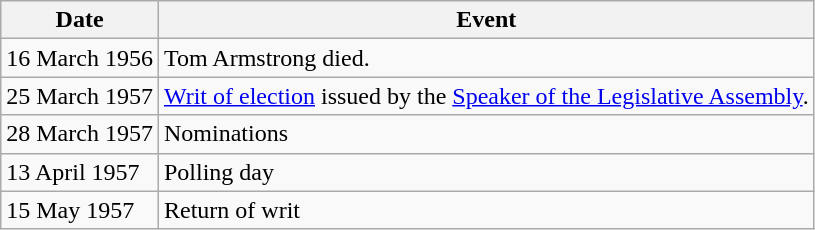<table class="wikitable">
<tr>
<th>Date</th>
<th>Event</th>
</tr>
<tr>
<td>16 March 1956</td>
<td>Tom Armstrong died.</td>
</tr>
<tr>
<td>25 March 1957</td>
<td><a href='#'>Writ of election</a> issued by the <a href='#'>Speaker of the Legislative Assembly</a>.</td>
</tr>
<tr>
<td>28 March 1957</td>
<td>Nominations</td>
</tr>
<tr>
<td>13 April 1957</td>
<td>Polling day</td>
</tr>
<tr>
<td>15 May 1957</td>
<td>Return of writ</td>
</tr>
</table>
